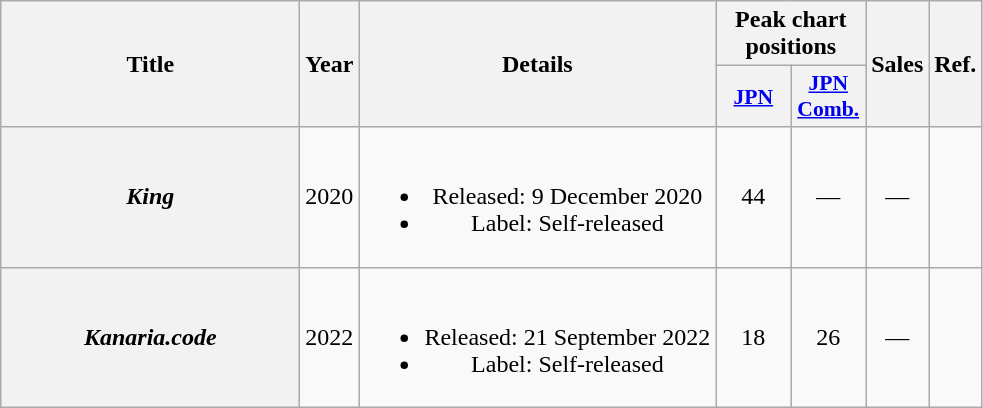<table class="wikitable plainrowheaders" style="text-align:center;">
<tr>
<th scope="col" rowspan="2" style="width:12em;">Title</th>
<th scope="col" rowspan="2">Year</th>
<th scope="col" rowspan="2">Details</th>
<th scope="col" colspan="2">Peak chart positions</th>
<th scope="col" rowspan="2">Sales</th>
<th scope="col" rowspan="2">Ref.</th>
</tr>
<tr>
<th scope="col" style="width:3em;font-size:90%;"><a href='#'>JPN</a><br></th>
<th scope="col" style="width:3em;font-size:90%;"><a href='#'>JPN<br>Comb.</a><br></th>
</tr>
<tr>
<th scope="row"><em>King</em></th>
<td>2020</td>
<td><br><ul><li>Released: 9 December 2020</li><li>Label: Self-released</li></ul></td>
<td>44</td>
<td>—</td>
<td>—</td>
<td></td>
</tr>
<tr>
<th scope="row"><em>Kanaria.code</em></th>
<td>2022</td>
<td><br><ul><li>Released: 21 September 2022</li><li>Label: Self-released</li></ul></td>
<td>18</td>
<td>26</td>
<td>—</td>
<td></td>
</tr>
</table>
